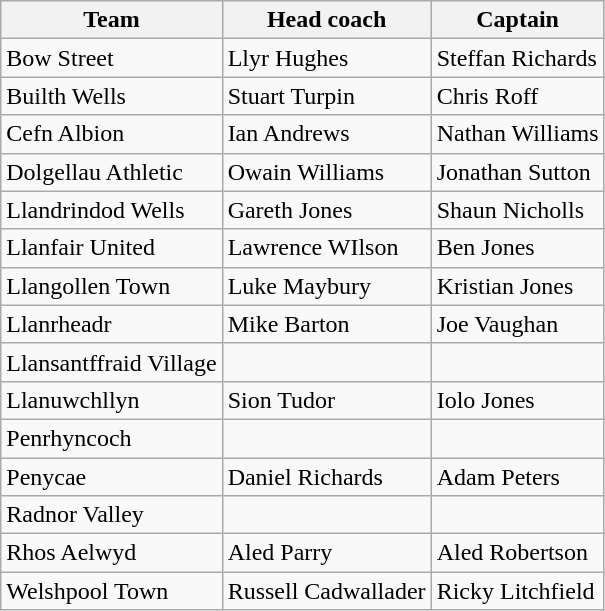<table class="wikitable sortable" style="text-align:left; margin-top:0.2em">
<tr>
<th>Team</th>
<th>Head coach</th>
<th>Captain</th>
</tr>
<tr>
<td>Bow Street</td>
<td> Llyr Hughes</td>
<td> Steffan Richards</td>
</tr>
<tr>
<td>Builth Wells</td>
<td> Stuart Turpin</td>
<td> Chris Roff</td>
</tr>
<tr>
<td>Cefn Albion</td>
<td> Ian Andrews</td>
<td> Nathan Williams</td>
</tr>
<tr>
<td>Dolgellau Athletic</td>
<td> Owain Williams</td>
<td> Jonathan Sutton</td>
</tr>
<tr>
<td>Llandrindod Wells</td>
<td> Gareth Jones</td>
<td> Shaun Nicholls</td>
</tr>
<tr>
<td>Llanfair United</td>
<td> Lawrence WIlson</td>
<td> Ben Jones</td>
</tr>
<tr>
<td>Llangollen Town</td>
<td> Luke Maybury</td>
<td> Kristian Jones</td>
</tr>
<tr>
<td>Llanrheadr</td>
<td> Mike Barton</td>
<td> Joe Vaughan</td>
</tr>
<tr>
<td>Llansantffraid Village</td>
<td></td>
<td></td>
</tr>
<tr>
<td>Llanuwchllyn</td>
<td> Sion Tudor</td>
<td> Iolo Jones</td>
</tr>
<tr>
<td>Penrhyncoch</td>
<td></td>
<td></td>
</tr>
<tr>
<td>Penycae</td>
<td> Daniel Richards</td>
<td> Adam Peters</td>
</tr>
<tr>
<td>Radnor Valley</td>
<td></td>
<td></td>
</tr>
<tr>
<td>Rhos Aelwyd</td>
<td> Aled Parry</td>
<td> Aled Robertson</td>
</tr>
<tr>
<td>Welshpool Town</td>
<td> Russell Cadwallader</td>
<td> Ricky Litchfield</td>
</tr>
</table>
